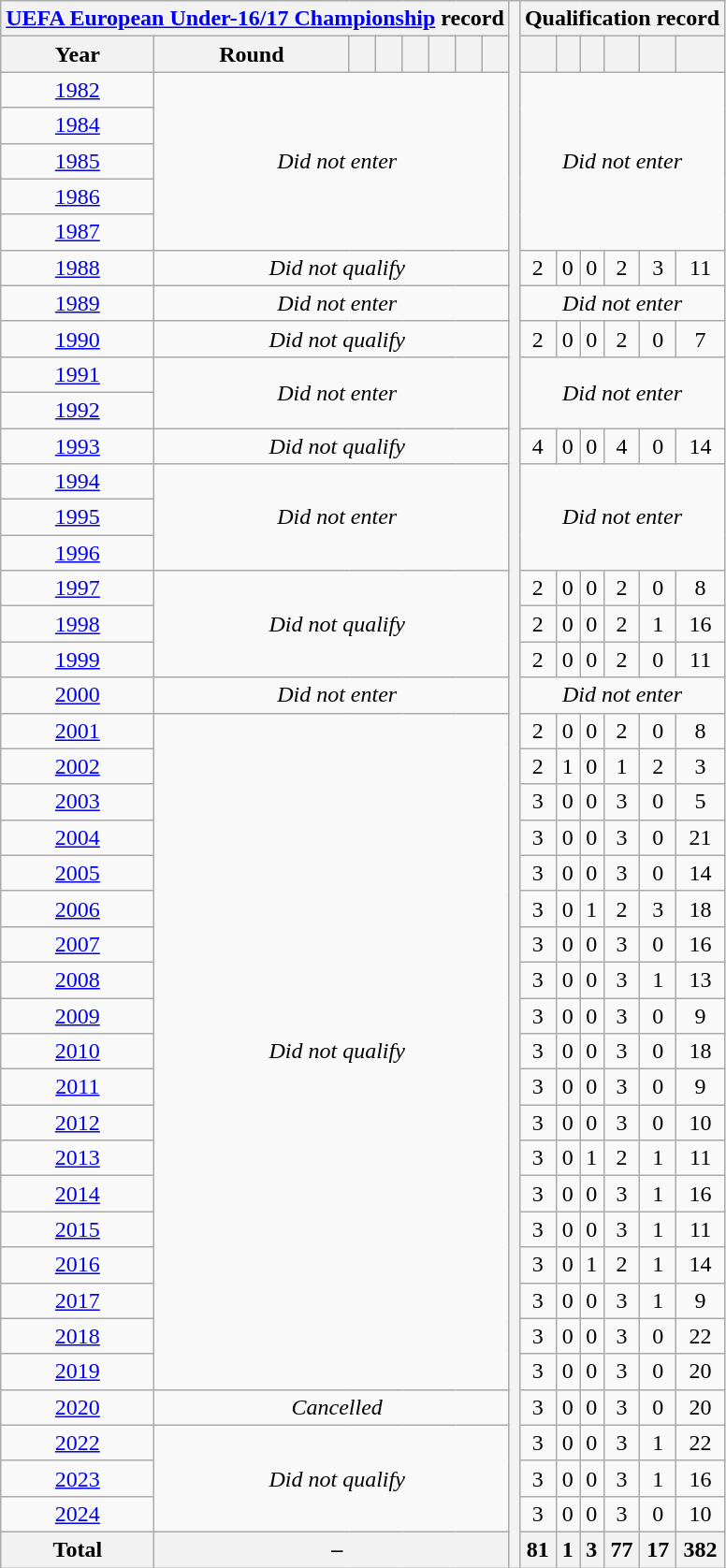<table class="wikitable" style="text-align: center;">
<tr>
<th colspan=8><a href='#'>UEFA European Under-16/17 Championship</a> record</th>
<th rowspan=50></th>
<th colspan=6>Qualification record</th>
</tr>
<tr>
<th>Year</th>
<th>Round</th>
<th></th>
<th></th>
<th></th>
<th></th>
<th></th>
<th></th>
<th></th>
<th></th>
<th></th>
<th></th>
<th></th>
<th></th>
</tr>
<tr>
<td> <a href='#'>1982</a></td>
<td colspan=8 rowspan=5><em>Did not enter</em></td>
<td colspan=6 rowspan=5><em>Did not enter</em></td>
</tr>
<tr>
<td> <a href='#'>1984</a></td>
</tr>
<tr>
<td> <a href='#'>1985</a></td>
</tr>
<tr>
<td> <a href='#'>1986</a></td>
</tr>
<tr>
<td> <a href='#'>1987</a></td>
</tr>
<tr>
<td> <a href='#'>1988</a></td>
<td colspan="8"><em>Did not qualify</em></td>
<td>2</td>
<td>0</td>
<td>0</td>
<td>2</td>
<td>3</td>
<td>11</td>
</tr>
<tr>
<td> <a href='#'>1989</a></td>
<td colspan=8><em>Did not enter</em></td>
<td colspan=6><em>Did not enter</em></td>
</tr>
<tr>
<td> <a href='#'>1990</a></td>
<td colspan="8"><em>Did not qualify</em></td>
<td>2</td>
<td>0</td>
<td>0</td>
<td>2</td>
<td>0</td>
<td>7</td>
</tr>
<tr>
<td> <a href='#'>1991</a></td>
<td colspan=8 rowspan=2><em>Did not enter</em></td>
<td colspan=6 rowspan=2><em>Did not enter</em></td>
</tr>
<tr>
<td> <a href='#'>1992</a></td>
</tr>
<tr>
<td> <a href='#'>1993</a></td>
<td colspan="8"><em>Did not qualify</em></td>
<td>4</td>
<td>0</td>
<td>0</td>
<td>4</td>
<td>0</td>
<td>14</td>
</tr>
<tr>
<td> <a href='#'>1994</a></td>
<td colspan=8 rowspan=3><em>Did not enter</em></td>
<td colspan=6 rowspan=3><em>Did not enter</em></td>
</tr>
<tr>
<td> <a href='#'>1995</a></td>
</tr>
<tr>
<td> <a href='#'>1996</a></td>
</tr>
<tr>
<td> <a href='#'>1997</a></td>
<td colspan="8" rowspan=3><em>Did not qualify</em></td>
<td>2</td>
<td>0</td>
<td>0</td>
<td>2</td>
<td>0</td>
<td>8</td>
</tr>
<tr>
<td> <a href='#'>1998</a></td>
<td>2</td>
<td>0</td>
<td>0</td>
<td>2</td>
<td>1</td>
<td>16</td>
</tr>
<tr>
<td> <a href='#'>1999</a></td>
<td>2</td>
<td>0</td>
<td>0</td>
<td>2</td>
<td>0</td>
<td>11</td>
</tr>
<tr>
<td> <a href='#'>2000</a></td>
<td colspan=8><em>Did not enter</em></td>
<td colspan=6><em>Did not enter</em></td>
</tr>
<tr>
<td> <a href='#'>2001</a></td>
<td colspan="8" rowspan=19><em>Did not qualify</em></td>
<td>2</td>
<td>0</td>
<td>0</td>
<td>2</td>
<td>0</td>
<td>8</td>
</tr>
<tr>
<td> <a href='#'>2002</a></td>
<td>2</td>
<td>1</td>
<td>0</td>
<td>1</td>
<td>2</td>
<td>3</td>
</tr>
<tr>
<td> <a href='#'>2003</a></td>
<td>3</td>
<td>0</td>
<td>0</td>
<td>3</td>
<td>0</td>
<td>5</td>
</tr>
<tr>
<td> <a href='#'>2004</a></td>
<td>3</td>
<td>0</td>
<td>0</td>
<td>3</td>
<td>0</td>
<td>21</td>
</tr>
<tr>
<td> <a href='#'>2005</a></td>
<td>3</td>
<td>0</td>
<td>0</td>
<td>3</td>
<td>0</td>
<td>14</td>
</tr>
<tr>
<td> <a href='#'>2006</a></td>
<td>3</td>
<td>0</td>
<td>1</td>
<td>2</td>
<td>3</td>
<td>18</td>
</tr>
<tr>
<td> <a href='#'>2007</a></td>
<td>3</td>
<td>0</td>
<td>0</td>
<td>3</td>
<td>0</td>
<td>16</td>
</tr>
<tr>
<td> <a href='#'>2008</a></td>
<td>3</td>
<td>0</td>
<td>0</td>
<td>3</td>
<td>1</td>
<td>13</td>
</tr>
<tr>
<td> <a href='#'>2009</a></td>
<td>3</td>
<td>0</td>
<td>0</td>
<td>3</td>
<td>0</td>
<td>9</td>
</tr>
<tr>
<td> <a href='#'>2010</a></td>
<td>3</td>
<td>0</td>
<td>0</td>
<td>3</td>
<td>0</td>
<td>18</td>
</tr>
<tr>
<td> <a href='#'>2011</a></td>
<td>3</td>
<td>0</td>
<td>0</td>
<td>3</td>
<td>0</td>
<td>9</td>
</tr>
<tr>
<td> <a href='#'>2012</a></td>
<td>3</td>
<td>0</td>
<td>0</td>
<td>3</td>
<td>0</td>
<td>10</td>
</tr>
<tr>
<td> <a href='#'>2013</a></td>
<td>3</td>
<td>0</td>
<td>1</td>
<td>2</td>
<td>1</td>
<td>11</td>
</tr>
<tr>
<td> <a href='#'>2014</a></td>
<td>3</td>
<td>0</td>
<td>0</td>
<td>3</td>
<td>1</td>
<td>16</td>
</tr>
<tr>
<td> <a href='#'>2015</a></td>
<td>3</td>
<td>0</td>
<td>0</td>
<td>3</td>
<td>1</td>
<td>11</td>
</tr>
<tr>
<td> <a href='#'>2016</a></td>
<td>3</td>
<td>0</td>
<td>1</td>
<td>2</td>
<td>1</td>
<td>14</td>
</tr>
<tr>
<td> <a href='#'>2017</a></td>
<td>3</td>
<td>0</td>
<td>0</td>
<td>3</td>
<td>1</td>
<td>9</td>
</tr>
<tr>
<td> <a href='#'>2018</a></td>
<td>3</td>
<td>0</td>
<td>0</td>
<td>3</td>
<td>0</td>
<td>22</td>
</tr>
<tr>
<td> <a href='#'>2019</a></td>
<td>3</td>
<td>0</td>
<td>0</td>
<td>3</td>
<td>0</td>
<td>20</td>
</tr>
<tr>
<td> <a href='#'>2020</a></td>
<td colspan=8><em>Cancelled</em></td>
<td>3</td>
<td>0</td>
<td>0</td>
<td>3</td>
<td>0</td>
<td>20</td>
</tr>
<tr>
<td> <a href='#'>2022</a></td>
<td colspan="8" rowspan=3><em>Did not qualify</em></td>
<td>3</td>
<td>0</td>
<td>0</td>
<td>3</td>
<td>1</td>
<td>22</td>
</tr>
<tr>
<td> <a href='#'>2023</a></td>
<td>3</td>
<td>0</td>
<td>0</td>
<td>3</td>
<td>1</td>
<td>16</td>
</tr>
<tr>
<td> <a href='#'>2024</a></td>
<td>3</td>
<td>0</td>
<td>0</td>
<td>3</td>
<td>0</td>
<td>10</td>
</tr>
<tr>
<th>Total</th>
<th colspan=8>–</th>
<th>81</th>
<th>1</th>
<th>3</th>
<th>77</th>
<th>17</th>
<th>382</th>
</tr>
</table>
